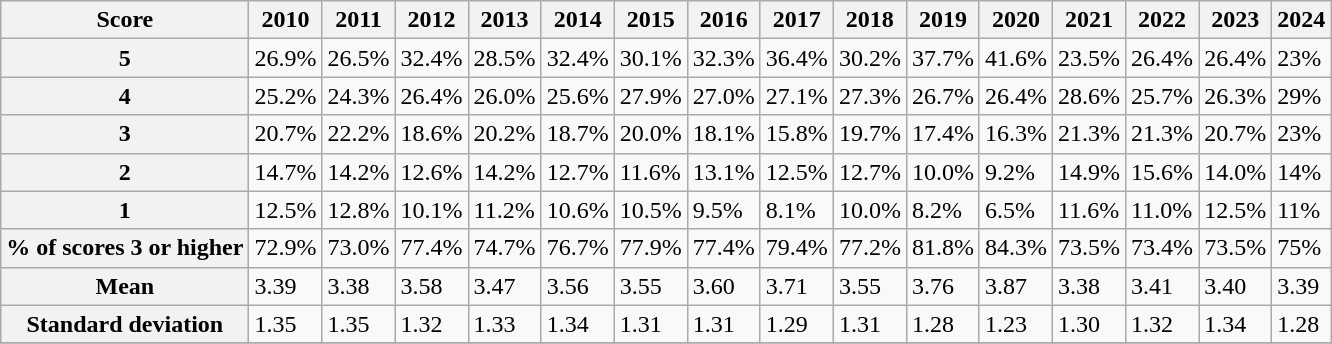<table class="wikitable">
<tr>
<th>Score</th>
<th>2010</th>
<th>2011</th>
<th>2012</th>
<th>2013</th>
<th>2014</th>
<th>2015</th>
<th>2016</th>
<th>2017</th>
<th>2018</th>
<th>2019</th>
<th>2020</th>
<th>2021</th>
<th>2022</th>
<th>2023</th>
<th>2024</th>
</tr>
<tr>
<th>5</th>
<td>26.9%</td>
<td>26.5%</td>
<td>32.4%</td>
<td>28.5%</td>
<td>32.4%</td>
<td>30.1%</td>
<td>32.3%</td>
<td>36.4%</td>
<td>30.2%</td>
<td>37.7%</td>
<td>41.6%</td>
<td>23.5%</td>
<td>26.4%</td>
<td>26.4%</td>
<td>23%</td>
</tr>
<tr>
<th>4</th>
<td>25.2%</td>
<td>24.3%</td>
<td>26.4%</td>
<td>26.0%</td>
<td>25.6%</td>
<td>27.9%</td>
<td>27.0%</td>
<td>27.1%</td>
<td>27.3%</td>
<td>26.7%</td>
<td>26.4%</td>
<td>28.6%</td>
<td>25.7%</td>
<td>26.3%</td>
<td>29%</td>
</tr>
<tr>
<th>3</th>
<td>20.7%</td>
<td>22.2%</td>
<td>18.6%</td>
<td>20.2%</td>
<td>18.7%</td>
<td>20.0%</td>
<td>18.1%</td>
<td>15.8%</td>
<td>19.7%</td>
<td>17.4%</td>
<td>16.3%</td>
<td>21.3%</td>
<td>21.3%</td>
<td>20.7%</td>
<td>23%</td>
</tr>
<tr>
<th>2</th>
<td>14.7%</td>
<td>14.2%</td>
<td>12.6%</td>
<td>14.2%</td>
<td>12.7%</td>
<td>11.6%</td>
<td>13.1%</td>
<td>12.5%</td>
<td>12.7%</td>
<td>10.0%</td>
<td>9.2%</td>
<td>14.9%</td>
<td>15.6%</td>
<td>14.0%</td>
<td>14%</td>
</tr>
<tr>
<th>1</th>
<td>12.5%</td>
<td>12.8%</td>
<td>10.1%</td>
<td>11.2%</td>
<td>10.6%</td>
<td>10.5%</td>
<td>9.5%</td>
<td>8.1%</td>
<td>10.0%</td>
<td>8.2%</td>
<td>6.5%</td>
<td>11.6%</td>
<td>11.0%</td>
<td>12.5%</td>
<td>11%</td>
</tr>
<tr>
<th>% of scores 3 or higher</th>
<td>72.9%</td>
<td>73.0%</td>
<td>77.4%</td>
<td>74.7%</td>
<td>76.7%</td>
<td>77.9%</td>
<td>77.4%</td>
<td>79.4%</td>
<td>77.2%</td>
<td>81.8%</td>
<td>84.3%</td>
<td>73.5%</td>
<td>73.4%</td>
<td>73.5%</td>
<td>75%</td>
</tr>
<tr>
<th>Mean</th>
<td>3.39</td>
<td>3.38</td>
<td>3.58</td>
<td>3.47</td>
<td>3.56</td>
<td>3.55</td>
<td>3.60</td>
<td>3.71</td>
<td>3.55</td>
<td>3.76</td>
<td>3.87</td>
<td>3.38</td>
<td>3.41</td>
<td>3.40</td>
<td>3.39</td>
</tr>
<tr>
<th>Standard deviation</th>
<td>1.35</td>
<td>1.35</td>
<td>1.32</td>
<td>1.33</td>
<td>1.34</td>
<td>1.31</td>
<td>1.31</td>
<td>1.29</td>
<td>1.31</td>
<td>1.28</td>
<td>1.23</td>
<td>1.30</td>
<td>1.32</td>
<td>1.34</td>
<td>1.28</td>
</tr>
<tr>
</tr>
</table>
